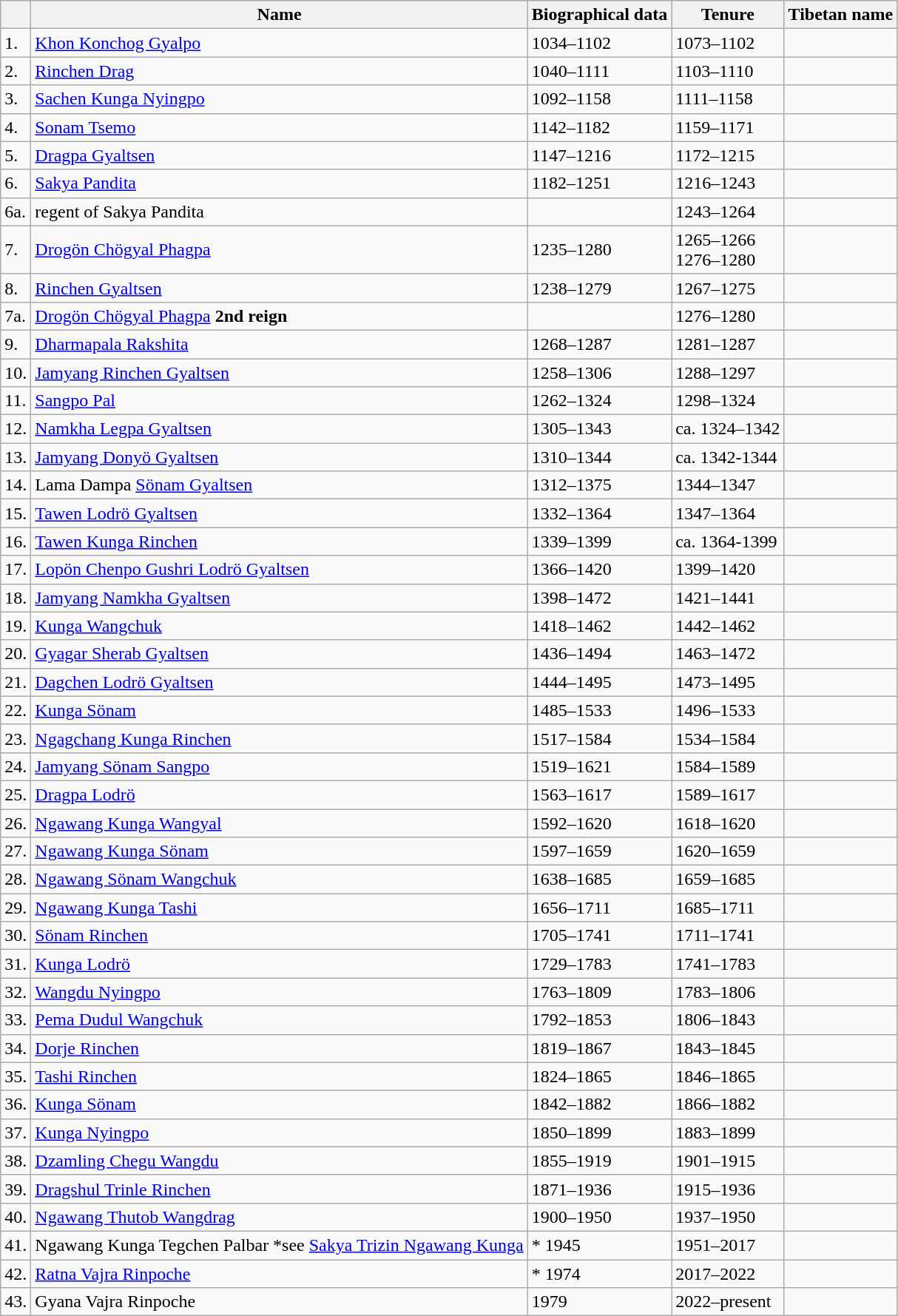<table class="wikitable">
<tr>
<th></th>
<th>Name</th>
<th>Biographical data</th>
<th>Tenure</th>
<th>Tibetan name</th>
</tr>
<tr>
<td>1.</td>
<td><a href='#'>Khon Konchog Gyalpo</a></td>
<td>1034–1102</td>
<td>1073–1102</td>
<td></td>
</tr>
<tr ---->
<td>2.</td>
<td><a href='#'>Rinchen Drag</a></td>
<td>1040–1111</td>
<td>1103–1110</td>
<td></td>
</tr>
<tr ---->
<td>3.</td>
<td><a href='#'>Sachen Kunga Nyingpo</a></td>
<td>1092–1158</td>
<td>1111–1158</td>
<td></td>
</tr>
<tr ---->
<td>4.</td>
<td><a href='#'>Sonam Tsemo</a></td>
<td>1142–1182</td>
<td>1159–1171</td>
<td></td>
</tr>
<tr ---->
<td>5.</td>
<td><a href='#'>Dragpa Gyaltsen</a></td>
<td>1147–1216</td>
<td>1172–1215</td>
<td></td>
</tr>
<tr ---->
<td>6.</td>
<td><a href='#'>Sakya Pandita</a></td>
<td>1182–1251</td>
<td>1216–1243</td>
<td></td>
</tr>
<tr ---->
<td>6a.</td>
<td>regent of Sakya Pandita</td>
<td></td>
<td>1243–1264</td>
<td></td>
</tr>
<tr ---->
<td>7.</td>
<td><a href='#'>Drogön Chögyal Phagpa</a></td>
<td>1235–1280</td>
<td>1265–1266<br>1276–1280</td>
<td></td>
</tr>
<tr ---->
<td>8.</td>
<td><a href='#'>Rinchen Gyaltsen</a></td>
<td>1238–1279</td>
<td>1267–1275</td>
<td></td>
</tr>
<tr ---->
<td>7a.</td>
<td><a href='#'>Drogön Chögyal Phagpa</a> <strong>2nd reign</strong></td>
<td></td>
<td>1276–1280</td>
<td></td>
</tr>
<tr ---->
<td>9.</td>
<td><a href='#'>Dharmapala Rakshita</a></td>
<td>1268–1287</td>
<td>1281–1287</td>
<td></td>
</tr>
<tr ---->
<td>10.</td>
<td><a href='#'>Jamyang Rinchen Gyaltsen</a></td>
<td>1258–1306</td>
<td>1288–1297</td>
<td></td>
</tr>
<tr ---->
<td>11.</td>
<td><a href='#'>Sangpo Pal</a></td>
<td>1262–1324</td>
<td>1298–1324</td>
<td></td>
</tr>
<tr ---->
<td>12.</td>
<td><a href='#'>Namkha Legpa Gyaltsen</a></td>
<td>1305–1343</td>
<td>ca. 1324–1342</td>
<td></td>
</tr>
<tr ---->
<td>13.</td>
<td><a href='#'>Jamyang Donyö Gyaltsen</a></td>
<td>1310–1344</td>
<td>ca. 1342-1344</td>
<td></td>
</tr>
<tr ---->
<td>14.</td>
<td>Lama Dampa <a href='#'>Sönam Gyaltsen</a></td>
<td>1312–1375</td>
<td>1344–1347</td>
<td></td>
</tr>
<tr ---->
<td>15.</td>
<td><a href='#'>Tawen Lodrö Gyaltsen</a></td>
<td>1332–1364</td>
<td>1347–1364</td>
<td></td>
</tr>
<tr ---->
<td>16.</td>
<td><a href='#'>Tawen Kunga Rinchen</a></td>
<td>1339–1399</td>
<td>ca. 1364-1399</td>
<td></td>
</tr>
<tr ---->
<td>17.</td>
<td><a href='#'>Lopön Chenpo Gushri Lodrö Gyaltsen</a></td>
<td>1366–1420</td>
<td>1399–1420</td>
<td></td>
</tr>
<tr ---->
<td>18.</td>
<td><a href='#'>Jamyang Namkha Gyaltsen</a></td>
<td>1398–1472</td>
<td>1421–1441</td>
<td></td>
</tr>
<tr ---->
<td>19.</td>
<td><a href='#'>Kunga Wangchuk</a></td>
<td>1418–1462</td>
<td>1442–1462</td>
<td></td>
</tr>
<tr ---->
<td>20.</td>
<td><a href='#'>Gyagar Sherab Gyaltsen</a></td>
<td>1436–1494</td>
<td>1463–1472</td>
<td></td>
</tr>
<tr ---->
<td>21.</td>
<td><a href='#'>Dagchen Lodrö Gyaltsen</a></td>
<td>1444–1495</td>
<td>1473–1495</td>
<td></td>
</tr>
<tr ---->
<td>22.</td>
<td><a href='#'>Kunga Sönam</a></td>
<td>1485–1533</td>
<td>1496–1533</td>
<td></td>
</tr>
<tr ---->
<td>23.</td>
<td><a href='#'>Ngagchang Kunga Rinchen</a></td>
<td>1517–1584</td>
<td>1534–1584</td>
<td></td>
</tr>
<tr ---->
<td>24.</td>
<td><a href='#'>Jamyang Sönam Sangpo</a></td>
<td>1519–1621</td>
<td>1584–1589</td>
<td></td>
</tr>
<tr ---->
<td>25.</td>
<td><a href='#'>Dragpa Lodrö</a></td>
<td>1563–1617</td>
<td>1589–1617</td>
<td></td>
</tr>
<tr>
<td>26.</td>
<td><a href='#'>Ngawang Kunga Wangyal</a></td>
<td>1592–1620</td>
<td>1618–1620</td>
<td></td>
</tr>
<tr ---->
<td>27.</td>
<td><a href='#'>Ngawang Kunga Sönam</a></td>
<td>1597–1659</td>
<td>1620–1659</td>
<td></td>
</tr>
<tr ---->
<td>28.</td>
<td><a href='#'>Ngawang Sönam Wangchuk</a></td>
<td>1638–1685</td>
<td>1659–1685</td>
<td></td>
</tr>
<tr ---->
<td>29.</td>
<td><a href='#'>Ngawang Kunga Tashi</a></td>
<td>1656–1711</td>
<td>1685–1711</td>
<td></td>
</tr>
<tr ---->
<td>30.</td>
<td><a href='#'>Sönam Rinchen</a></td>
<td>1705–1741</td>
<td>1711–1741</td>
<td></td>
</tr>
<tr ---->
<td>31.</td>
<td><a href='#'>Kunga Lodrö</a></td>
<td>1729–1783</td>
<td>1741–1783</td>
<td></td>
</tr>
<tr ---->
<td>32.</td>
<td><a href='#'>Wangdu Nyingpo</a></td>
<td>1763–1809</td>
<td>1783–1806</td>
<td></td>
</tr>
<tr ---->
<td>33.</td>
<td><a href='#'>Pema Dudul Wangchuk</a></td>
<td>1792–1853</td>
<td>1806–1843</td>
<td></td>
</tr>
<tr ---->
<td>34.</td>
<td><a href='#'>Dorje Rinchen</a></td>
<td>1819–1867</td>
<td>1843–1845</td>
<td></td>
</tr>
<tr ---->
<td>35.</td>
<td><a href='#'>Tashi Rinchen</a></td>
<td>1824–1865</td>
<td>1846–1865</td>
<td></td>
</tr>
<tr ---->
<td>36.</td>
<td><a href='#'>Kunga Sönam</a></td>
<td>1842–1882</td>
<td>1866–1882</td>
<td></td>
</tr>
<tr ---->
<td>37.</td>
<td><a href='#'>Kunga Nyingpo</a></td>
<td>1850–1899</td>
<td>1883–1899</td>
<td></td>
</tr>
<tr ---->
<td>38.</td>
<td><a href='#'>Dzamling Chegu Wangdu</a></td>
<td>1855–1919</td>
<td>1901–1915</td>
<td></td>
</tr>
<tr ---->
<td>39.</td>
<td><a href='#'>Dragshul Trinle Rinchen</a></td>
<td>1871–1936</td>
<td>1915–1936</td>
<td></td>
</tr>
<tr ---->
<td>40.</td>
<td><a href='#'>Ngawang Thutob Wangdrag</a></td>
<td>1900–1950</td>
<td>1937–1950</td>
<td></td>
</tr>
<tr ---->
<td>41.</td>
<td>Ngawang Kunga Tegchen Palbar *see <a href='#'>Sakya Trizin Ngawang Kunga</a></td>
<td>* 1945</td>
<td>1951–2017</td>
<td></td>
</tr>
<tr ---->
<td>42.</td>
<td><a href='#'>Ratna Vajra Rinpoche</a></td>
<td>* 1974</td>
<td>2017–2022</td>
<td></td>
</tr>
<tr>
<td>43.</td>
<td>Gyana Vajra Rinpoche</td>
<td>1979</td>
<td>2022–present</td>
<td></td>
</tr>
</table>
